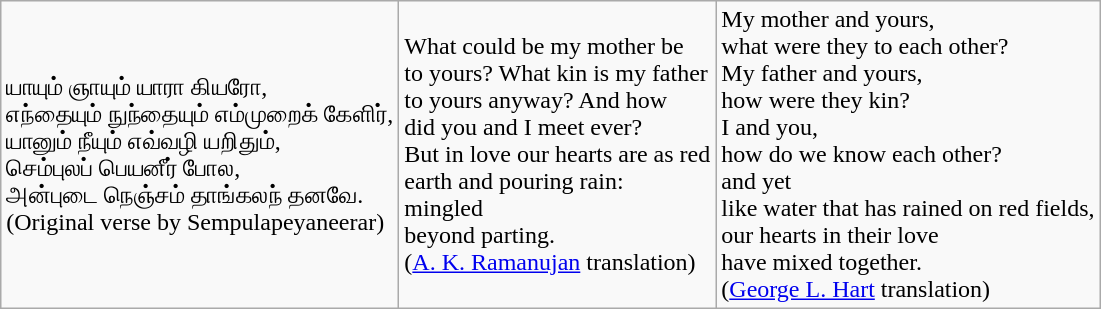<table class="wikitable">
<tr>
<td>யாயும் ஞாயும் யாரா கியரோ,<br>எந்தையும் நுந்தையும் எம்முறைக் கேளிர்,<br>யானும் நீயும் எவ்வழி யறிதும்,<br>செம்புலப் பெயனீர் போல,<br>அன்புடை நெஞ்சம் தாங்கலந் தனவே.<br>(Original verse by Sempulapeyaneerar)</td>
<td>What could be my mother be<br>to yours? What kin is my father<br>to yours anyway? And how<br>did you and I meet ever?<br>But in love our hearts are as red<br>earth and pouring rain:<br>mingled<br>beyond parting.<br>(<a href='#'>A. K. Ramanujan</a> translation)</td>
<td>My mother and yours,<br>what were they to each other?<br>My father and yours,<br>how were they kin?<br>I and you,<br>how do we know each other?<br>and yet<br>like water that has rained on red fields,<br>our hearts in their love<br>have mixed together.<br>(<a href='#'>George L. Hart</a> translation)</td>
</tr>
</table>
